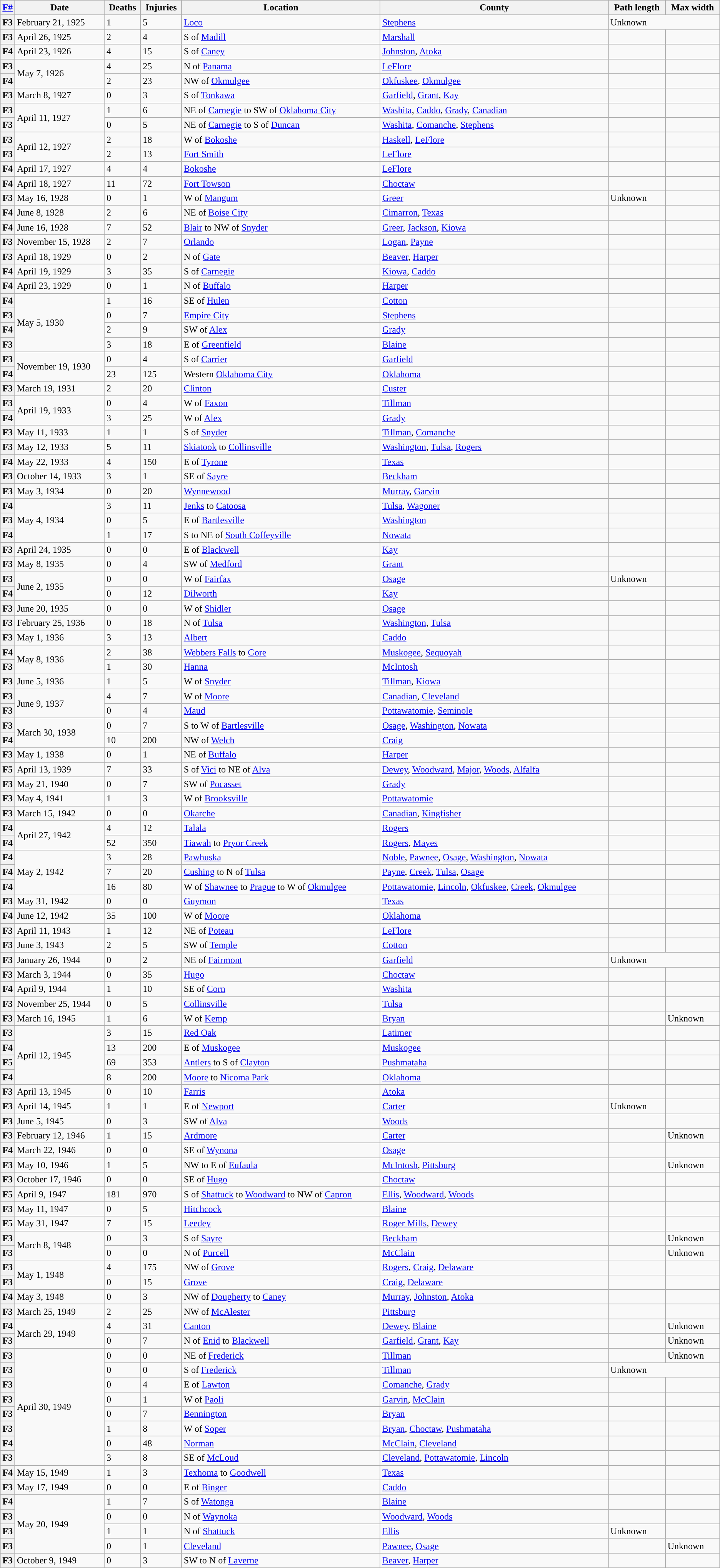<table class="wikitable sortable">
<tr>
<th align="center" width="2%" scope="col"><a href='#'>F#</a></th>
<th>Date</th>
<th>Deaths</th>
<th>Injuries</th>
<th class="unsortable" align="center" scope="col">Location</th>
<th class="unsortable" align="center" scope="col">County</th>
<th align="center" scope="col">Path length</th>
<th align="center" scope="col">Max width</th>
</tr>
<tr>
<th scope="row" rowspan="1" style="background-color:#">F3</th>
<td>February 21, 1925</td>
<td>1</td>
<td>5</td>
<td><a href='#'>Loco</a></td>
<td><a href='#'>Stephens</a></td>
<td colspan="2">Unknown</td>
</tr>
<tr>
<th scope="row" rowspan="1" style="background-color:#">F3</th>
<td>April 26, 1925</td>
<td>2</td>
<td>4</td>
<td>S of <a href='#'>Madill</a></td>
<td><a href='#'>Marshall</a></td>
<td></td>
<td></td>
</tr>
<tr>
<th scope="row" rowspan="1" style="background-color:#">F4</th>
<td>April 23, 1926</td>
<td>4</td>
<td>15</td>
<td>S of <a href='#'>Caney</a></td>
<td><a href='#'>Johnston</a>, <a href='#'>Atoka</a></td>
<td></td>
<td></td>
</tr>
<tr>
<th scope="row" rowspan="1" style="background-color:#">F3</th>
<td rowspan="2">May 7, 1926</td>
<td>4</td>
<td>25</td>
<td>N of <a href='#'>Panama</a></td>
<td><a href='#'>LeFlore</a></td>
<td></td>
<td></td>
</tr>
<tr>
<th scope="row" rowspan="1" style="background-color:#">F4</th>
<td>2</td>
<td>23</td>
<td>NW of <a href='#'>Okmulgee</a></td>
<td><a href='#'>Okfuskee</a>, <a href='#'>Okmulgee</a></td>
<td></td>
<td></td>
</tr>
<tr>
<th scope="row" rowspan="1" style="background-color:#">F3</th>
<td>March 8, 1927</td>
<td>0</td>
<td>3</td>
<td>S of <a href='#'>Tonkawa</a></td>
<td><a href='#'>Garfield</a>, <a href='#'>Grant</a>, <a href='#'>Kay</a></td>
<td></td>
<td></td>
</tr>
<tr>
<th scope="row" rowspan="1" style="background-color:#">F3</th>
<td rowspan="2">April 11, 1927</td>
<td>1</td>
<td>6</td>
<td>NE of <a href='#'>Carnegie</a> to SW of <a href='#'>Oklahoma City</a></td>
<td><a href='#'>Washita</a>, <a href='#'>Caddo</a>, <a href='#'>Grady</a>, <a href='#'>Canadian</a></td>
<td></td>
<td></td>
</tr>
<tr>
<th scope="row" rowspan="1" style="background-color:#">F3</th>
<td>0</td>
<td>5</td>
<td>NE of <a href='#'>Carnegie</a> to S of <a href='#'>Duncan</a></td>
<td><a href='#'>Washita</a>, <a href='#'>Comanche</a>, <a href='#'>Stephens</a></td>
<td></td>
<td></td>
</tr>
<tr>
<th scope="row" rowspan="1" style="background-color:#">F3</th>
<td rowspan="2">April 12, 1927</td>
<td>2</td>
<td>18</td>
<td>W of <a href='#'>Bokoshe</a></td>
<td><a href='#'>Haskell</a>, <a href='#'>LeFlore</a></td>
<td></td>
<td></td>
</tr>
<tr>
<th scope="row" rowspan="1" style="background-color:#">F3</th>
<td>2</td>
<td>13</td>
<td><a href='#'>Fort Smith</a></td>
<td><a href='#'>LeFlore</a></td>
<td></td>
<td></td>
</tr>
<tr>
<th scope="row" rowspan="1" style="background-color:#">F4</th>
<td>April 17, 1927</td>
<td>4</td>
<td>4</td>
<td><a href='#'>Bokoshe</a></td>
<td><a href='#'>LeFlore</a></td>
<td></td>
<td></td>
</tr>
<tr>
<th scope="row" rowspan="1" style="background-color:#">F4</th>
<td>April 18, 1927</td>
<td>11</td>
<td>72</td>
<td><a href='#'>Fort Towson</a></td>
<td><a href='#'>Choctaw</a></td>
<td></td>
<td></td>
</tr>
<tr>
<th scope="row" rowspan="1" style="background-color:#">F3</th>
<td>May 16, 1928</td>
<td>0</td>
<td>1</td>
<td>W of <a href='#'>Mangum</a></td>
<td><a href='#'>Greer</a></td>
<td>Unknown</td>
<td></td>
</tr>
<tr>
<th scope="row" rowspan="1" style="background-color:#">F4</th>
<td>June 8, 1928</td>
<td>2</td>
<td>6</td>
<td>NE of <a href='#'>Boise City</a></td>
<td><a href='#'>Cimarron</a>, <a href='#'>Texas</a></td>
<td></td>
<td></td>
</tr>
<tr>
<th scope="row" rowspan="1" style="background-color:#">F4</th>
<td>June 16, 1928</td>
<td>7</td>
<td>52</td>
<td><a href='#'>Blair</a> to NW of <a href='#'>Snyder</a></td>
<td><a href='#'>Greer</a>, <a href='#'>Jackson</a>, <a href='#'>Kiowa</a></td>
<td></td>
<td></td>
</tr>
<tr>
<th scope="row" rowspan="1" style="background-color:#">F3</th>
<td>November 15, 1928</td>
<td>2</td>
<td>7</td>
<td><a href='#'>Orlando</a></td>
<td><a href='#'>Logan</a>, <a href='#'>Payne</a></td>
<td></td>
<td></td>
</tr>
<tr>
<th scope="row" rowspan="1" style="background-color:#">F3</th>
<td>April 18, 1929</td>
<td>0</td>
<td>2</td>
<td>N of <a href='#'>Gate</a></td>
<td><a href='#'>Beaver</a>, <a href='#'>Harper</a></td>
<td></td>
<td></td>
</tr>
<tr>
<th scope="row" rowspan="1" style="background-color:#">F4</th>
<td>April 19, 1929</td>
<td>3</td>
<td>35</td>
<td>S of <a href='#'>Carnegie</a></td>
<td><a href='#'>Kiowa</a>, <a href='#'>Caddo</a></td>
<td></td>
<td></td>
</tr>
<tr>
<th scope="row" rowspan="1" style="background-color:#">F4</th>
<td>April 23, 1929</td>
<td>0</td>
<td>1</td>
<td>N of <a href='#'>Buffalo</a></td>
<td><a href='#'>Harper</a></td>
<td></td>
<td></td>
</tr>
<tr>
<th scope="row" rowspan="1" style="background-color:#">F4</th>
<td rowspan="4">May 5, 1930</td>
<td>1</td>
<td>16</td>
<td>SE of <a href='#'>Hulen</a></td>
<td><a href='#'>Cotton</a></td>
<td></td>
<td></td>
</tr>
<tr>
<th scope="row" rowspan="1" style="background-color:#">F3</th>
<td>0</td>
<td>7</td>
<td><a href='#'>Empire City</a></td>
<td><a href='#'>Stephens</a></td>
<td></td>
<td></td>
</tr>
<tr>
<th scope="row" rowspan="1" style="background-color:#">F4</th>
<td>2</td>
<td>9</td>
<td>SW of <a href='#'>Alex</a></td>
<td><a href='#'>Grady</a></td>
<td></td>
<td></td>
</tr>
<tr>
<th scope="row" rowspan="1" style="background-color:#">F3</th>
<td>3</td>
<td>18</td>
<td>E of <a href='#'>Greenfield</a></td>
<td><a href='#'>Blaine</a></td>
<td></td>
<td></td>
</tr>
<tr>
<th scope="row" rowspan="1" style="background-color:#">F3</th>
<td rowspan="2">November 19, 1930</td>
<td>0</td>
<td>4</td>
<td>S of <a href='#'>Carrier</a></td>
<td><a href='#'>Garfield</a></td>
<td></td>
<td></td>
</tr>
<tr>
<th scope="row" rowspan="1" style="background-color:#">F4</th>
<td>23</td>
<td>125</td>
<td>Western <a href='#'>Oklahoma City</a></td>
<td><a href='#'>Oklahoma</a></td>
<td></td>
<td></td>
</tr>
<tr>
<th scope="row" rowspan="1" style="background-color:#">F3</th>
<td>March 19, 1931</td>
<td>2</td>
<td>20</td>
<td><a href='#'>Clinton</a></td>
<td><a href='#'>Custer</a></td>
<td></td>
<td></td>
</tr>
<tr>
<th scope="row" rowspan="1" style="background-color:#">F3</th>
<td rowspan="2">April 19, 1933</td>
<td>0</td>
<td>4</td>
<td>W of <a href='#'>Faxon</a></td>
<td><a href='#'>Tillman</a></td>
<td></td>
<td></td>
</tr>
<tr>
<th scope="row" rowspan="1" style="background-color:#">F4</th>
<td>3</td>
<td>25</td>
<td>W of <a href='#'>Alex</a></td>
<td><a href='#'>Grady</a></td>
<td></td>
<td></td>
</tr>
<tr>
<th scope="row" rowspan="1" style="background-color:#">F3</th>
<td>May 11, 1933</td>
<td>1</td>
<td>1</td>
<td>S of <a href='#'>Snyder</a></td>
<td><a href='#'>Tillman</a>, <a href='#'>Comanche</a></td>
<td></td>
<td></td>
</tr>
<tr>
<th scope="row" rowspan="1" style="background-color:#">F3</th>
<td>May 12, 1933</td>
<td>5</td>
<td>11</td>
<td><a href='#'>Skiatook</a> to <a href='#'>Collinsville</a></td>
<td><a href='#'>Washington</a>, <a href='#'>Tulsa</a>, <a href='#'>Rogers</a></td>
<td></td>
<td></td>
</tr>
<tr>
<th scope="row" rowspan="1" style="background-color:#">F4</th>
<td>May 22, 1933</td>
<td>4</td>
<td>150</td>
<td>E of <a href='#'>Tyrone</a></td>
<td><a href='#'>Texas</a></td>
<td></td>
<td></td>
</tr>
<tr>
<th scope="row" rowspan="1" style="background-color:#">F3</th>
<td>October 14, 1933</td>
<td>3</td>
<td>1</td>
<td>SE of <a href='#'>Sayre</a></td>
<td><a href='#'>Beckham</a></td>
<td></td>
<td></td>
</tr>
<tr>
<th scope="row" rowspan="1" style="background-color:#">F3</th>
<td>May 3, 1934</td>
<td>0</td>
<td>20</td>
<td><a href='#'>Wynnewood</a></td>
<td><a href='#'>Murray</a>, <a href='#'>Garvin</a></td>
<td></td>
<td></td>
</tr>
<tr>
<th scope="row" rowspan="1" style="background-color:#">F4</th>
<td rowspan="3">May 4, 1934</td>
<td>3</td>
<td>11</td>
<td><a href='#'>Jenks</a> to <a href='#'>Catoosa</a></td>
<td><a href='#'>Tulsa</a>, <a href='#'>Wagoner</a></td>
<td></td>
<td></td>
</tr>
<tr>
<th scope="row" rowspan="1" style="background-color:#">F3</th>
<td>0</td>
<td>5</td>
<td>E of <a href='#'>Bartlesville</a></td>
<td><a href='#'>Washington</a></td>
<td></td>
<td></td>
</tr>
<tr>
<th scope="row" rowspan="1" style="background-color:#">F4</th>
<td>1</td>
<td>17</td>
<td>S to NE of <a href='#'>South Coffeyville</a></td>
<td><a href='#'>Nowata</a></td>
<td></td>
<td></td>
</tr>
<tr>
<th scope="row" rowspan="1" style="background-color:#">F3</th>
<td>April 24, 1935</td>
<td>0</td>
<td>0</td>
<td>E of <a href='#'>Blackwell</a></td>
<td><a href='#'>Kay</a></td>
<td></td>
<td></td>
</tr>
<tr>
<th scope="row" rowspan="1" style="background-color:#">F3</th>
<td>May 8, 1935</td>
<td>0</td>
<td>4</td>
<td>SW of <a href='#'>Medford</a></td>
<td><a href='#'>Grant</a></td>
<td></td>
<td></td>
</tr>
<tr>
<th scope="row" rowspan="1" style="background-color:#">F3</th>
<td rowspan="2">June 2, 1935</td>
<td>0</td>
<td>0</td>
<td>W of <a href='#'>Fairfax</a></td>
<td><a href='#'>Osage</a></td>
<td>Unknown</td>
<td></td>
</tr>
<tr>
<th scope="row" rowspan="1" style="background-color:#">F4</th>
<td>0</td>
<td>12</td>
<td><a href='#'>Dilworth</a></td>
<td><a href='#'>Kay</a></td>
<td></td>
<td></td>
</tr>
<tr>
<th scope="row" rowspan="1" style="background-color:#">F3</th>
<td>June 20, 1935</td>
<td>0</td>
<td>0</td>
<td>W of <a href='#'>Shidler</a></td>
<td><a href='#'>Osage</a></td>
<td></td>
<td></td>
</tr>
<tr>
<th scope="row" rowspan="1" style="background-color:#">F3</th>
<td>February 25, 1936</td>
<td>0</td>
<td>18</td>
<td>N of <a href='#'>Tulsa</a></td>
<td><a href='#'>Washington</a>, <a href='#'>Tulsa</a></td>
<td></td>
<td></td>
</tr>
<tr>
<th scope="row" rowspan="1" style="background-color:#">F3</th>
<td>May 1, 1936</td>
<td>3</td>
<td>13</td>
<td><a href='#'>Albert</a></td>
<td><a href='#'>Caddo</a></td>
<td></td>
<td></td>
</tr>
<tr>
<th scope="row" rowspan="1" style="background-color:#">F4</th>
<td rowspan="2">May 8, 1936</td>
<td>2</td>
<td>38</td>
<td><a href='#'>Webbers Falls</a> to <a href='#'>Gore</a></td>
<td><a href='#'>Muskogee</a>, <a href='#'>Sequoyah</a></td>
<td></td>
<td></td>
</tr>
<tr>
<th scope="row" rowspan="1" style="background-color:#">F3</th>
<td>1</td>
<td>30</td>
<td><a href='#'>Hanna</a></td>
<td><a href='#'>McIntosh</a></td>
<td></td>
<td></td>
</tr>
<tr>
<th scope="row" rowspan="1" style="background-color:#">F3</th>
<td>June 5, 1936</td>
<td>1</td>
<td>5</td>
<td>W of <a href='#'>Snyder</a></td>
<td><a href='#'>Tillman</a>, <a href='#'>Kiowa</a></td>
<td></td>
<td></td>
</tr>
<tr>
<th scope="row" rowspan="1" style="background-color:#">F3</th>
<td rowspan="2">June 9, 1937</td>
<td>4</td>
<td>7</td>
<td>W of <a href='#'>Moore</a></td>
<td><a href='#'>Canadian</a>, <a href='#'>Cleveland</a></td>
<td></td>
<td></td>
</tr>
<tr>
<th scope="row" rowspan="1" style="background-color:#">F3</th>
<td>0</td>
<td>4</td>
<td><a href='#'>Maud</a></td>
<td><a href='#'>Pottawatomie</a>, <a href='#'>Seminole</a></td>
<td></td>
<td></td>
</tr>
<tr>
<th scope="row" rowspan="1" style="background-color:#">F3</th>
<td rowspan="2">March 30, 1938</td>
<td>0</td>
<td>7</td>
<td>S to W of <a href='#'>Bartlesville</a></td>
<td><a href='#'>Osage</a>, <a href='#'>Washington</a>, <a href='#'>Nowata</a></td>
<td></td>
<td></td>
</tr>
<tr>
<th scope="row" rowspan="1" style="background-color:#">F4</th>
<td>10</td>
<td>200</td>
<td>NW of <a href='#'>Welch</a></td>
<td><a href='#'>Craig</a></td>
<td></td>
<td></td>
</tr>
<tr>
<th scope="row" rowspan="1" style="background-color:#">F3</th>
<td>May 1, 1938</td>
<td>0</td>
<td>1</td>
<td>NE of <a href='#'>Buffalo</a></td>
<td><a href='#'>Harper</a></td>
<td></td>
<td></td>
</tr>
<tr>
<th scope="row" rowspan="1" style="background-color:#">F5</th>
<td>April 13, 1939</td>
<td>7</td>
<td>33</td>
<td>S of <a href='#'>Vici</a> to NE of <a href='#'>Alva</a></td>
<td><a href='#'>Dewey</a>, <a href='#'>Woodward</a>, <a href='#'>Major</a>, <a href='#'>Woods</a>, <a href='#'>Alfalfa</a></td>
<td></td>
<td></td>
</tr>
<tr>
<th scope="row" rowspan="1" style="background-color:#">F3</th>
<td>May 21, 1940</td>
<td>0</td>
<td>7</td>
<td>SW of <a href='#'>Pocasset</a></td>
<td><a href='#'>Grady</a></td>
<td></td>
<td></td>
</tr>
<tr>
<th scope="row" rowspan="1" style="background-color:#">F3</th>
<td>May 4, 1941</td>
<td>1</td>
<td>3</td>
<td>W of <a href='#'>Brooksville</a></td>
<td><a href='#'>Pottawatomie</a></td>
<td></td>
<td></td>
</tr>
<tr>
<th scope="row" rowspan="1" style="background-color:#">F3</th>
<td>March 15, 1942</td>
<td>0</td>
<td>0</td>
<td><a href='#'>Okarche</a></td>
<td><a href='#'>Canadian</a>, <a href='#'>Kingfisher</a></td>
<td></td>
<td></td>
</tr>
<tr>
<th scope="row" rowspan="1" style="background-color:#">F4</th>
<td rowspan="2">April 27, 1942</td>
<td>4</td>
<td>12</td>
<td><a href='#'>Talala</a></td>
<td><a href='#'>Rogers</a></td>
<td></td>
<td></td>
</tr>
<tr>
<th scope="row" rowspan="1" style="background-color:#">F4</th>
<td>52</td>
<td>350</td>
<td><a href='#'>Tiawah</a> to <a href='#'>Pryor Creek</a></td>
<td><a href='#'>Rogers</a>, <a href='#'>Mayes</a></td>
<td></td>
<td></td>
</tr>
<tr>
<th scope="row" rowspan="1" style="background-color:#">F4</th>
<td rowspan="3">May 2, 1942</td>
<td>3</td>
<td>28</td>
<td><a href='#'>Pawhuska</a></td>
<td><a href='#'>Noble</a>, <a href='#'>Pawnee</a>, <a href='#'>Osage</a>, <a href='#'>Washington</a>, <a href='#'>Nowata</a></td>
<td></td>
<td></td>
</tr>
<tr>
<th scope="row" rowspan="1" style="background-color:#">F4</th>
<td>7</td>
<td>20</td>
<td><a href='#'>Cushing</a> to N of <a href='#'>Tulsa</a></td>
<td><a href='#'>Payne</a>, <a href='#'>Creek</a>, <a href='#'>Tulsa</a>, <a href='#'>Osage</a></td>
<td></td>
<td></td>
</tr>
<tr>
<th scope="row" rowspan="1" style="background-color:#">F4</th>
<td>16</td>
<td>80</td>
<td>W of <a href='#'>Shawnee</a> to <a href='#'>Prague</a> to W of <a href='#'>Okmulgee</a></td>
<td><a href='#'>Pottawatomie</a>, <a href='#'>Lincoln</a>, <a href='#'>Okfuskee</a>, <a href='#'>Creek</a>, <a href='#'>Okmulgee</a></td>
<td></td>
<td></td>
</tr>
<tr>
<th scope="row" rowspan="1" style="background-color:#">F3</th>
<td>May 31, 1942</td>
<td>0</td>
<td>0</td>
<td><a href='#'>Guymon</a></td>
<td><a href='#'>Texas</a></td>
<td></td>
<td></td>
</tr>
<tr>
<th scope="row" rowspan="1" style="background-color:#">F4</th>
<td>June 12, 1942</td>
<td>35</td>
<td>100</td>
<td>W of <a href='#'>Moore</a></td>
<td><a href='#'>Oklahoma</a></td>
<td></td>
<td></td>
</tr>
<tr>
<th scope="row" rowspan="1" style="background-color:#">F3</th>
<td>April 11, 1943</td>
<td>1</td>
<td>12</td>
<td>NE of <a href='#'>Poteau</a></td>
<td><a href='#'>LeFlore</a></td>
<td></td>
<td></td>
</tr>
<tr>
<th scope="row" rowspan="1" style="background-color:#">F3</th>
<td>June 3, 1943</td>
<td>2</td>
<td>5</td>
<td>SW of <a href='#'>Temple</a></td>
<td><a href='#'>Cotton</a></td>
<td></td>
<td></td>
</tr>
<tr>
<th scope="row" rowspan="1" style="background-color:#">F3</th>
<td>January 26, 1944</td>
<td>0</td>
<td>2</td>
<td>NE of <a href='#'>Fairmont</a></td>
<td><a href='#'>Garfield</a></td>
<td colspan="2">Unknown</td>
</tr>
<tr>
<th scope="row" rowspan="1" style="background-color:#">F3</th>
<td>March 3, 1944</td>
<td>0</td>
<td>35</td>
<td><a href='#'>Hugo</a></td>
<td><a href='#'>Choctaw</a></td>
<td></td>
<td></td>
</tr>
<tr>
<th scope="row" rowspan="1" style="background-color:#">F4</th>
<td>April 9, 1944</td>
<td>1</td>
<td>10</td>
<td>SE of <a href='#'>Corn</a></td>
<td><a href='#'>Washita</a></td>
<td></td>
<td></td>
</tr>
<tr>
<th scope="row" rowspan="1" style="background-color:#">F3</th>
<td>November 25, 1944</td>
<td>0</td>
<td>5</td>
<td><a href='#'>Collinsville</a></td>
<td><a href='#'>Tulsa</a></td>
<td></td>
<td></td>
</tr>
<tr>
<th scope="row" rowspan="1" style="background-color:#">F3</th>
<td>March 16, 1945</td>
<td>1</td>
<td>6</td>
<td>W of <a href='#'>Kemp</a></td>
<td><a href='#'>Bryan</a></td>
<td></td>
<td>Unknown</td>
</tr>
<tr>
<th scope="row" rowspan="1" style="background-color:#">F3</th>
<td rowspan="4">April 12, 1945</td>
<td>3</td>
<td>15</td>
<td><a href='#'>Red Oak</a></td>
<td><a href='#'>Latimer</a></td>
<td></td>
<td></td>
</tr>
<tr>
<th scope="row" rowspan="1" style="background-color:#">F4</th>
<td>13</td>
<td>200</td>
<td>E of <a href='#'>Muskogee</a></td>
<td><a href='#'>Muskogee</a></td>
<td></td>
<td></td>
</tr>
<tr>
<th scope="row" rowspan="1" style="background-color:#">F5</th>
<td>69</td>
<td>353</td>
<td><a href='#'>Antlers</a> to S of <a href='#'>Clayton</a></td>
<td><a href='#'>Pushmataha</a></td>
<td></td>
<td></td>
</tr>
<tr>
<th scope="row" rowspan="1" style="background-color:#">F4</th>
<td>8</td>
<td>200</td>
<td><a href='#'>Moore</a> to <a href='#'>Nicoma Park</a></td>
<td><a href='#'>Oklahoma</a></td>
<td></td>
<td></td>
</tr>
<tr>
<th scope="row" rowspan="1" style="background-color:#">F3</th>
<td>April 13, 1945</td>
<td>0</td>
<td>10</td>
<td><a href='#'>Farris</a></td>
<td><a href='#'>Atoka</a></td>
<td></td>
<td></td>
</tr>
<tr>
<th scope="row" rowspan="1" style="background-color:#">F3</th>
<td>April 14, 1945</td>
<td>1</td>
<td>1</td>
<td>E of <a href='#'>Newport</a></td>
<td><a href='#'>Carter</a></td>
<td>Unknown</td>
<td></td>
</tr>
<tr>
<th scope="row" rowspan="1" style="background-color:#">F3</th>
<td>June 5, 1945</td>
<td>0</td>
<td>3</td>
<td>SW of <a href='#'>Alva</a></td>
<td><a href='#'>Woods</a></td>
<td></td>
<td></td>
</tr>
<tr>
<th scope="row" rowspan="1" style="background-color:#">F3</th>
<td>February 12, 1946</td>
<td>1</td>
<td>15</td>
<td><a href='#'>Ardmore</a></td>
<td><a href='#'>Carter</a></td>
<td></td>
<td>Unknown</td>
</tr>
<tr>
<th scope="row" rowspan="1" style="background-color:#">F4</th>
<td>March 22, 1946</td>
<td>0</td>
<td>0</td>
<td>SE of <a href='#'>Wynona</a></td>
<td><a href='#'>Osage</a></td>
<td></td>
<td></td>
</tr>
<tr>
<th scope="row" rowspan="1" style="background-color:#">F3</th>
<td>May 10, 1946</td>
<td>1</td>
<td>5</td>
<td>NW to E of <a href='#'>Eufaula</a></td>
<td><a href='#'>McIntosh</a>, <a href='#'>Pittsburg</a></td>
<td></td>
<td>Unknown</td>
</tr>
<tr>
<th scope="row" rowspan="1" style="background-color:#">F3</th>
<td>October 17, 1946</td>
<td>0</td>
<td>0</td>
<td>SE of <a href='#'>Hugo</a></td>
<td><a href='#'>Choctaw</a></td>
<td></td>
<td></td>
</tr>
<tr>
<th scope="row" rowspan="1" style="background-color:#">F5</th>
<td>April 9, 1947</td>
<td>181</td>
<td>970</td>
<td>S of <a href='#'>Shattuck</a> to <a href='#'>Woodward</a> to NW of <a href='#'>Capron</a></td>
<td><a href='#'>Ellis</a>, <a href='#'>Woodward</a>, <a href='#'>Woods</a></td>
<td></td>
<td></td>
</tr>
<tr>
<th scope="row" rowspan="1" style="background-color:#">F3</th>
<td>May 11, 1947</td>
<td>0</td>
<td>5</td>
<td><a href='#'>Hitchcock</a></td>
<td><a href='#'>Blaine</a></td>
<td></td>
<td></td>
</tr>
<tr>
<th scope="row" rowspan="1" style="background-color:#">F5</th>
<td>May 31, 1947</td>
<td>7</td>
<td>15</td>
<td><a href='#'>Leedey</a></td>
<td><a href='#'>Roger Mills</a>, <a href='#'>Dewey</a></td>
<td></td>
<td></td>
</tr>
<tr>
<th scope="row" rowspan="1" style="background-color:#">F3</th>
<td rowspan="2">March 8, 1948</td>
<td>0</td>
<td>3</td>
<td>S of <a href='#'>Sayre</a></td>
<td><a href='#'>Beckham</a></td>
<td></td>
<td>Unknown</td>
</tr>
<tr>
<th scope="row" rowspan="1" style="background-color:#">F3</th>
<td>0</td>
<td>0</td>
<td>N of <a href='#'>Purcell</a></td>
<td><a href='#'>McClain</a></td>
<td></td>
<td>Unknown</td>
</tr>
<tr>
<th scope="row" rowspan="1" style="background-color:#">F3</th>
<td rowspan="2">May 1, 1948</td>
<td>4</td>
<td>175</td>
<td>NW of <a href='#'>Grove</a></td>
<td><a href='#'>Rogers</a>, <a href='#'>Craig</a>, <a href='#'>Delaware</a></td>
<td></td>
<td></td>
</tr>
<tr>
<th scope="row" rowspan="1" style="background-color:#">F3</th>
<td>0</td>
<td>15</td>
<td><a href='#'>Grove</a></td>
<td><a href='#'>Craig</a>, <a href='#'>Delaware</a></td>
<td></td>
<td></td>
</tr>
<tr>
<th scope="row" rowspan="1" style="background-color:#">F4</th>
<td>May 3, 1948</td>
<td>0</td>
<td>3</td>
<td>NW of <a href='#'>Dougherty</a> to <a href='#'>Caney</a></td>
<td><a href='#'>Murray</a>, <a href='#'>Johnston</a>, <a href='#'>Atoka</a></td>
<td></td>
<td></td>
</tr>
<tr>
<th scope="row" rowspan="1" style="background-color:#">F3</th>
<td>March 25, 1949</td>
<td>2</td>
<td>25</td>
<td>NW of <a href='#'>McAlester</a></td>
<td><a href='#'>Pittsburg</a></td>
<td></td>
<td></td>
</tr>
<tr>
<th scope="row" rowspan="1" style="background-color:#">F4</th>
<td rowspan="2">March 29, 1949</td>
<td>4</td>
<td>31</td>
<td><a href='#'>Canton</a></td>
<td><a href='#'>Dewey</a>, <a href='#'>Blaine</a></td>
<td></td>
<td>Unknown</td>
</tr>
<tr>
<th scope="row" rowspan="1" style="background-color:#">F3</th>
<td>0</td>
<td>7</td>
<td>N of <a href='#'>Enid</a> to <a href='#'>Blackwell</a></td>
<td><a href='#'>Garfield</a>, <a href='#'>Grant</a>, <a href='#'>Kay</a></td>
<td></td>
<td>Unknown</td>
</tr>
<tr>
<th scope="row" rowspan="1" style="background-color:#">F3</th>
<td rowspan="8">April 30, 1949</td>
<td>0</td>
<td>0</td>
<td>NE of <a href='#'>Frederick</a></td>
<td><a href='#'>Tillman</a></td>
<td></td>
<td>Unknown</td>
</tr>
<tr>
<th scope="row" rowspan="1" style="background-color:#">F3</th>
<td>0</td>
<td>0</td>
<td>S of <a href='#'>Frederick</a></td>
<td><a href='#'>Tillman</a></td>
<td colspan="2">Unknown</td>
</tr>
<tr>
<th scope="row" rowspan="1" style="background-color:#">F3</th>
<td>0</td>
<td>4</td>
<td>E of <a href='#'>Lawton</a></td>
<td><a href='#'>Comanche</a>, <a href='#'>Grady</a></td>
<td></td>
<td></td>
</tr>
<tr>
<th scope="row" rowspan="1" style="background-color:#">F3</th>
<td>0</td>
<td>1</td>
<td>W of <a href='#'>Paoli</a></td>
<td><a href='#'>Garvin</a>, <a href='#'>McClain</a></td>
<td></td>
<td></td>
</tr>
<tr>
<th scope="row" rowspan="1" style="background-color:#">F3</th>
<td>0</td>
<td>7</td>
<td><a href='#'>Bennington</a></td>
<td><a href='#'>Bryan</a></td>
<td></td>
<td></td>
</tr>
<tr>
<th scope="row" rowspan="1" style="background-color:#">F3</th>
<td>1</td>
<td>8</td>
<td>W of <a href='#'>Soper</a></td>
<td><a href='#'>Bryan</a>, <a href='#'>Choctaw</a>, <a href='#'>Pushmataha</a></td>
<td></td>
<td></td>
</tr>
<tr>
<th scope="row" rowspan="1" style="background-color:#">F4</th>
<td>0</td>
<td>48</td>
<td><a href='#'>Norman</a></td>
<td><a href='#'>McClain</a>, <a href='#'>Cleveland</a></td>
<td></td>
<td></td>
</tr>
<tr>
<th scope="row" rowspan="1" style="background-color:#">F3</th>
<td>3</td>
<td>8</td>
<td>SE of <a href='#'>McLoud</a></td>
<td><a href='#'>Cleveland</a>, <a href='#'>Pottawatomie</a>, <a href='#'>Lincoln</a></td>
<td></td>
<td></td>
</tr>
<tr>
<th scope="row" rowspan="1" style="background-color:#">F4</th>
<td>May 15, 1949</td>
<td>1</td>
<td>3</td>
<td><a href='#'>Texhoma</a> to <a href='#'>Goodwell</a></td>
<td><a href='#'>Texas</a></td>
<td></td>
<td></td>
</tr>
<tr>
<th scope="row" rowspan="1" style="background-color:#">F3</th>
<td>May 17, 1949</td>
<td>0</td>
<td>0</td>
<td>E of <a href='#'>Binger</a></td>
<td><a href='#'>Caddo</a></td>
<td></td>
<td></td>
</tr>
<tr>
<th scope="row" rowspan="1" style="background-color:#">F4</th>
<td rowspan="4">May 20, 1949</td>
<td>1</td>
<td>7</td>
<td>S of <a href='#'>Watonga</a></td>
<td><a href='#'>Blaine</a></td>
<td></td>
<td></td>
</tr>
<tr>
<th scope="row" rowspan="1" style="background-color:#">F3</th>
<td>0</td>
<td>0</td>
<td>N of <a href='#'>Waynoka</a></td>
<td><a href='#'>Woodward</a>, <a href='#'>Woods</a></td>
<td></td>
<td></td>
</tr>
<tr>
<th scope="row" rowspan="1" style="background-color:#">F3</th>
<td>1</td>
<td>1</td>
<td>N of <a href='#'>Shattuck</a></td>
<td><a href='#'>Ellis</a></td>
<td>Unknown</td>
<td></td>
</tr>
<tr>
<th scope="row" rowspan="1" style="background-color:#">F3</th>
<td>0</td>
<td>1</td>
<td><a href='#'>Cleveland</a></td>
<td><a href='#'>Pawnee</a>, <a href='#'>Osage</a></td>
<td></td>
<td>Unknown</td>
</tr>
<tr>
<th scope="row" rowspan="1" style="background-color:#">F3</th>
<td>October 9, 1949</td>
<td>0</td>
<td>3</td>
<td>SW to N of <a href='#'>Laverne</a></td>
<td><a href='#'>Beaver</a>, <a href='#'>Harper</a></td>
<td></td>
<td></td>
</tr>
</table>
